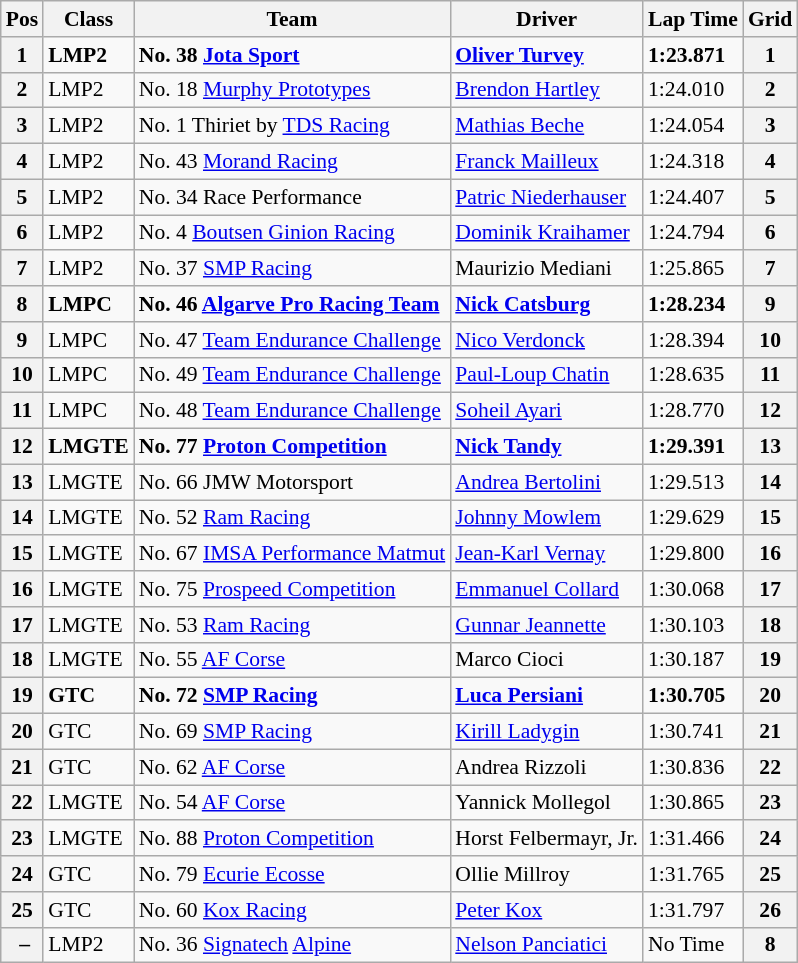<table class="wikitable" style="font-size: 90%;">
<tr>
<th>Pos</th>
<th>Class</th>
<th>Team</th>
<th>Driver</th>
<th>Lap Time</th>
<th>Grid</th>
</tr>
<tr style="font-weight:bold">
<th>1</th>
<td>LMP2</td>
<td>No. 38 <a href='#'>Jota Sport</a></td>
<td><a href='#'>Oliver Turvey</a></td>
<td>1:23.871</td>
<th>1</th>
</tr>
<tr>
<th>2</th>
<td>LMP2</td>
<td>No. 18 <a href='#'>Murphy Prototypes</a></td>
<td><a href='#'>Brendon Hartley</a></td>
<td>1:24.010</td>
<th>2</th>
</tr>
<tr>
<th>3</th>
<td>LMP2</td>
<td>No. 1 Thiriet by <a href='#'>TDS Racing</a></td>
<td><a href='#'>Mathias Beche</a></td>
<td>1:24.054</td>
<th>3</th>
</tr>
<tr>
<th>4</th>
<td>LMP2</td>
<td>No. 43 <a href='#'>Morand Racing</a></td>
<td><a href='#'>Franck Mailleux</a></td>
<td>1:24.318</td>
<th>4</th>
</tr>
<tr>
<th>5</th>
<td>LMP2</td>
<td>No. 34 Race Performance</td>
<td><a href='#'>Patric Niederhauser</a></td>
<td>1:24.407</td>
<th>5</th>
</tr>
<tr>
<th>6</th>
<td>LMP2</td>
<td>No. 4 <a href='#'>Boutsen Ginion Racing</a></td>
<td><a href='#'>Dominik Kraihamer</a></td>
<td>1:24.794</td>
<th>6</th>
</tr>
<tr>
<th>7</th>
<td>LMP2</td>
<td>No. 37 <a href='#'>SMP Racing</a></td>
<td>Maurizio Mediani</td>
<td>1:25.865</td>
<th>7</th>
</tr>
<tr style="font-weight:bold">
<th>8</th>
<td>LMPC</td>
<td>No. 46 <a href='#'>Algarve Pro Racing Team</a></td>
<td><a href='#'>Nick Catsburg</a></td>
<td>1:28.234</td>
<th>9</th>
</tr>
<tr>
<th>9</th>
<td>LMPC</td>
<td>No. 47 <a href='#'>Team Endurance Challenge</a></td>
<td><a href='#'>Nico Verdonck</a></td>
<td>1:28.394</td>
<th>10</th>
</tr>
<tr>
<th>10</th>
<td>LMPC</td>
<td>No. 49 <a href='#'>Team Endurance Challenge</a></td>
<td><a href='#'>Paul-Loup Chatin</a></td>
<td>1:28.635</td>
<th>11</th>
</tr>
<tr>
<th>11</th>
<td>LMPC</td>
<td>No. 48 <a href='#'>Team Endurance Challenge</a></td>
<td><a href='#'>Soheil Ayari</a></td>
<td>1:28.770</td>
<th>12</th>
</tr>
<tr style="font-weight:bold">
<th>12</th>
<td>LMGTE</td>
<td>No. 77 <a href='#'>Proton Competition</a></td>
<td><a href='#'>Nick Tandy</a></td>
<td>1:29.391</td>
<th>13</th>
</tr>
<tr>
<th>13</th>
<td>LMGTE</td>
<td>No. 66 JMW Motorsport</td>
<td><a href='#'>Andrea Bertolini</a></td>
<td>1:29.513</td>
<th>14</th>
</tr>
<tr>
<th>14</th>
<td>LMGTE</td>
<td>No. 52 <a href='#'>Ram Racing</a></td>
<td><a href='#'>Johnny Mowlem</a></td>
<td>1:29.629</td>
<th>15</th>
</tr>
<tr>
<th>15</th>
<td>LMGTE</td>
<td>No. 67 <a href='#'>IMSA Performance Matmut</a></td>
<td><a href='#'>Jean-Karl Vernay</a></td>
<td>1:29.800</td>
<th>16</th>
</tr>
<tr>
<th>16</th>
<td>LMGTE</td>
<td>No. 75 <a href='#'>Prospeed Competition</a></td>
<td><a href='#'>Emmanuel Collard</a></td>
<td>1:30.068</td>
<th>17</th>
</tr>
<tr>
<th>17</th>
<td>LMGTE</td>
<td>No. 53 <a href='#'>Ram Racing</a></td>
<td><a href='#'>Gunnar Jeannette</a></td>
<td>1:30.103</td>
<th>18</th>
</tr>
<tr>
<th>18</th>
<td>LMGTE</td>
<td>No. 55 <a href='#'>AF Corse</a></td>
<td>Marco Cioci</td>
<td>1:30.187</td>
<th>19</th>
</tr>
<tr style="font-weight:bold">
<th>19</th>
<td>GTC</td>
<td>No. 72 <a href='#'>SMP Racing</a></td>
<td><a href='#'>Luca Persiani</a></td>
<td>1:30.705</td>
<th>20</th>
</tr>
<tr>
<th>20</th>
<td>GTC</td>
<td>No. 69 <a href='#'>SMP Racing</a></td>
<td><a href='#'>Kirill Ladygin</a></td>
<td>1:30.741</td>
<th>21</th>
</tr>
<tr>
<th>21</th>
<td>GTC</td>
<td>No. 62 <a href='#'>AF Corse</a></td>
<td>Andrea Rizzoli</td>
<td>1:30.836</td>
<th>22</th>
</tr>
<tr>
<th>22</th>
<td>LMGTE</td>
<td>No. 54 <a href='#'>AF Corse</a></td>
<td>Yannick Mollegol</td>
<td>1:30.865</td>
<th>23</th>
</tr>
<tr>
<th>23</th>
<td>LMGTE</td>
<td>No. 88 <a href='#'>Proton Competition</a></td>
<td>Horst Felbermayr, Jr.</td>
<td>1:31.466</td>
<th>24</th>
</tr>
<tr>
<th>24</th>
<td>GTC</td>
<td>No. 79 <a href='#'>Ecurie Ecosse</a></td>
<td>Ollie Millroy</td>
<td>1:31.765</td>
<th>25</th>
</tr>
<tr>
<th>25</th>
<td>GTC</td>
<td>No. 60 <a href='#'>Kox Racing</a></td>
<td><a href='#'>Peter Kox</a></td>
<td>1:31.797</td>
<th>26</th>
</tr>
<tr>
<th> –</th>
<td>LMP2</td>
<td>No. 36 <a href='#'>Signatech</a> <a href='#'>Alpine</a></td>
<td><a href='#'>Nelson Panciatici</a></td>
<td>No Time</td>
<th>8</th>
</tr>
</table>
